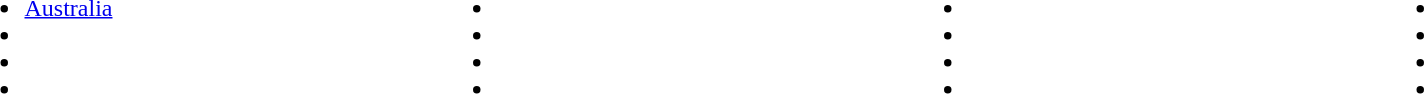<table width=100%>
<tr valign="top">
<td width=25%><br><ul><li> <a href='#'>Australia</a></li><li></li><li></li><li></li></ul></td>
<td width=25%><br><ul><li></li><li></li><li></li><li></li></ul></td>
<td width=25%><br><ul><li></li><li></li><li></li><li></li></ul></td>
<td width=25%><br><ul><li></li><li></li><li></li><li></li></ul></td>
<td width=25%></td>
</tr>
</table>
